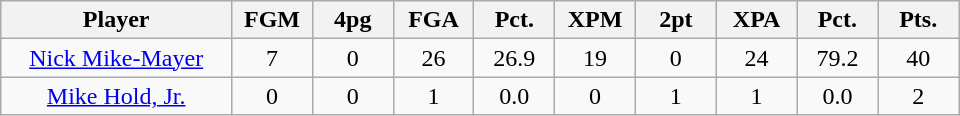<table class="wikitable sortable">
<tr>
<th bgcolor="#DDDDFF" width="20%">Player</th>
<th bgcolor="#DDDDFF" width="7%">FGM</th>
<th bgcolor="#DDDDFF" width="7%">4pg</th>
<th bgcolor="#DDDDFF" width="7%">FGA</th>
<th bgcolor="#DDDDFF" width="7%">Pct.</th>
<th bgcolor="#DDDDFF" width="7%">XPM</th>
<th bgcolor="#DDDDFF" width="7%">2pt</th>
<th bgcolor="#DDDDFF" width="7%">XPA</th>
<th bgcolor="#DDDDFF" width="7%">Pct.</th>
<th bgcolor="#DDDDFF" width="7%">Pts.</th>
</tr>
<tr align="center">
<td><a href='#'>Nick Mike-Mayer</a></td>
<td>7</td>
<td>0</td>
<td>26</td>
<td>26.9</td>
<td>19</td>
<td>0</td>
<td>24</td>
<td>79.2</td>
<td>40</td>
</tr>
<tr align="center">
<td><a href='#'>Mike Hold, Jr.</a></td>
<td>0</td>
<td>0</td>
<td>1</td>
<td>0.0</td>
<td>0</td>
<td>1</td>
<td>1</td>
<td>0.0</td>
<td>2</td>
</tr>
</table>
